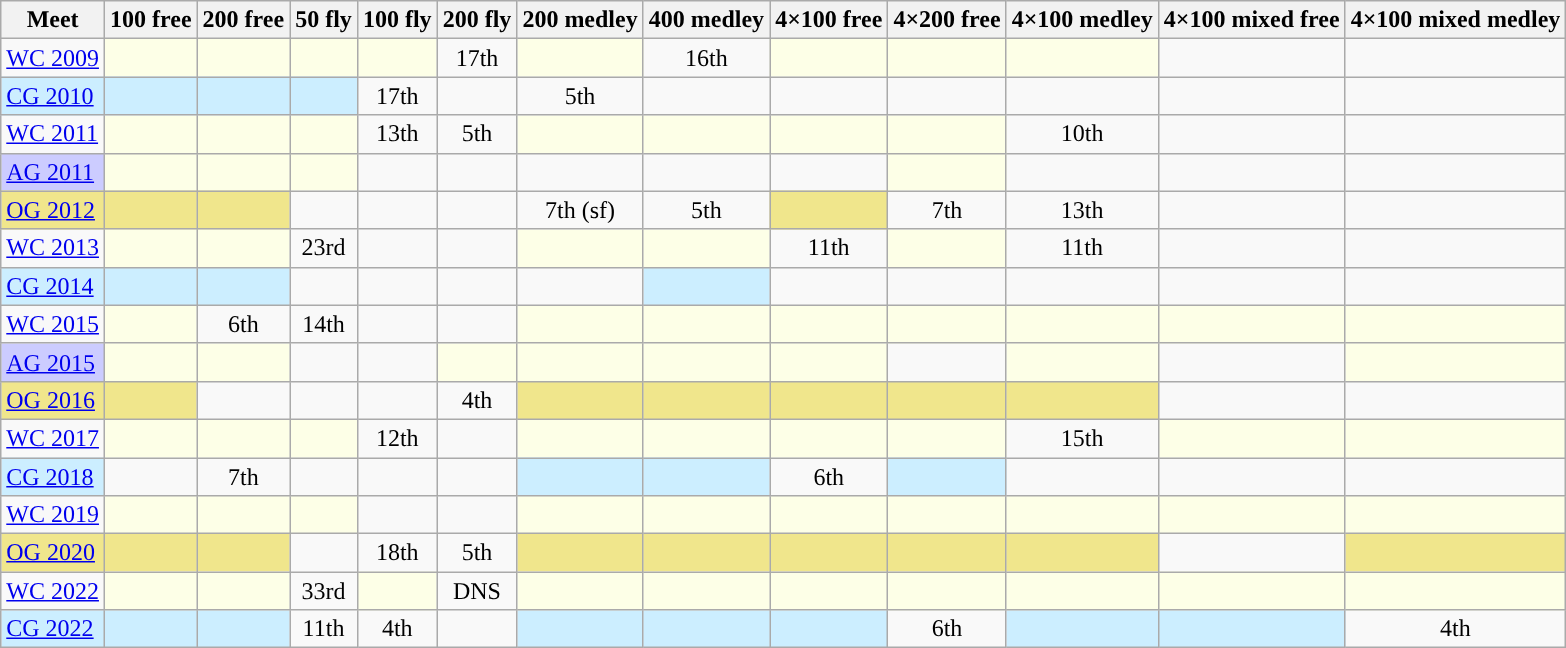<table class="sortable wikitable">
<tr>
<th>Meet</th>
<th class="unsortable">100 free</th>
<th class="unsortable">200 free</th>
<th class="unsortable">50 fly</th>
<th class="unsortable">100 fly</th>
<th class="unsortable">200 fly</th>
<th class="unsortable">200 medley</th>
<th class="unsortable">400 medley</th>
<th class="unsortable">4×100 free</th>
<th class="unsortable">4×200 free</th>
<th class="unsortable">4×100 medley</th>
<th class="unsortable">4×100 mixed free</th>
<th class="unsortable">4×100 mixed medley</th>
</tr>
<tr>
<td><a href='#'>WC 2009</a></td>
<td style="background:#fdffe7"></td>
<td style="background:#fdffe7"></td>
<td style="background:#fdffe7"></td>
<td style="background:#fdffe7"></td>
<td align="center">17th</td>
<td style="background:#fdffe7"></td>
<td align="center">16th</td>
<td style="background:#fdffe7"></td>
<td style="background:#fdffe7"></td>
<td style="background:#fdffe7"></td>
<td></td>
<td></td>
</tr>
<tr>
<td style="background:#cceeff"><a href='#'>CG 2010</a></td>
<td style="background:#cceeff"></td>
<td style="background:#cceeff"></td>
<td style="background:#cceeff"></td>
<td align="center">17th</td>
<td align="center"></td>
<td align="center">5th</td>
<td align="center"></td>
<td align="center"></td>
<td align="center"></td>
<td align="center"></td>
<td></td>
<td></td>
</tr>
<tr>
<td><a href='#'>WC 2011</a></td>
<td style="background:#fdffe7"></td>
<td style="background:#fdffe7"></td>
<td style="background:#fdffe7"></td>
<td align="center">13th</td>
<td align="center">5th</td>
<td style="background:#fdffe7"></td>
<td style="background:#fdffe7"></td>
<td style="background:#fdffe7"></td>
<td style="background:#fdffe7"></td>
<td align="center">10th</td>
<td></td>
<td></td>
</tr>
<tr>
<td style="background:#ccccff"><a href='#'>AG 2011</a></td>
<td style="background:#fdffe7"></td>
<td style="background:#fdffe7"></td>
<td style="background:#fdffe7"></td>
<td align="center"></td>
<td align="center"></td>
<td align="center"></td>
<td align="center"></td>
<td align="center"></td>
<td style="background:#fdffe7"></td>
<td align="center"></td>
<td></td>
<td></td>
</tr>
<tr>
<td style="background:#f0e68c"><a href='#'>OG 2012</a></td>
<td style="background:#f0e68c"></td>
<td style="background:#f0e68c"></td>
<td></td>
<td align="center"></td>
<td align="center"></td>
<td align="center">7th (sf)</td>
<td align="center">5th</td>
<td style="background:#f0e68c"></td>
<td align="center">7th</td>
<td align="center">13th</td>
<td></td>
<td></td>
</tr>
<tr>
<td><a href='#'>WC 2013</a></td>
<td style="background:#fdffe7"></td>
<td style="background:#fdffe7"></td>
<td align="center">23rd</td>
<td align="center"></td>
<td align="center"></td>
<td style="background:#fdffe7"></td>
<td style="background:#fdffe7"></td>
<td align="center">11th</td>
<td style="background:#fdffe7"></td>
<td align="center">11th</td>
<td></td>
<td></td>
</tr>
<tr>
<td style="background:#cceeff"><a href='#'>CG 2014</a></td>
<td style="background:#cceeff"></td>
<td style="background:#cceeff"></td>
<td align="center"></td>
<td align="center"></td>
<td align="center"></td>
<td align="center"></td>
<td style="background:#cceeff"></td>
<td align="center"></td>
<td align="center"></td>
<td align="center"></td>
<td></td>
<td></td>
</tr>
<tr>
<td><a href='#'>WC 2015</a></td>
<td style="background:#fdffe7"></td>
<td align="center">6th</td>
<td align="center">14th</td>
<td align="center"></td>
<td align="center"></td>
<td style="background:#fdffe7"></td>
<td style="background:#fdffe7"></td>
<td style="background:#fdffe7"></td>
<td style="background:#fdffe7"></td>
<td style="background:#fdffe7"></td>
<td style="background:#fdffe7"></td>
<td style="background:#fdffe7"></td>
</tr>
<tr>
<td style="background:#ccccff"><a href='#'>AG 2015</a></td>
<td style="background:#fdffe7"></td>
<td style="background:#fdffe7"></td>
<td align="center"></td>
<td align="center"></td>
<td style="background:#fdffe7"></td>
<td style="background:#fdffe7"></td>
<td style="background:#fdffe7"></td>
<td style="background:#fdffe7"></td>
<td align="center"></td>
<td style="background:#fdffe7"></td>
<td align="center"></td>
<td style="background:#fdffe7"></td>
</tr>
<tr>
<td style="background:#f0e68c"><a href='#'>OG 2016</a></td>
<td style="background:#f0e68c"></td>
<td align="center"></td>
<td></td>
<td align="center"></td>
<td align="center">4th</td>
<td style="background:#f0e68c"></td>
<td style="background:#f0e68c"></td>
<td style="background:#f0e68c"></td>
<td style="background:#f0e68c"></td>
<td style="background:#f0e68c"></td>
<td></td>
<td></td>
</tr>
<tr>
<td><a href='#'>WC 2017</a></td>
<td style="background:#fdffe7"></td>
<td style="background:#fdffe7"></td>
<td style="background:#fdffe7"></td>
<td align="center">12th</td>
<td align="center"></td>
<td style="background:#fdffe7"></td>
<td style="background:#fdffe7"></td>
<td style="background:#fdffe7"></td>
<td style="background:#fdffe7"></td>
<td align="center">15th</td>
<td style="background:#fdffe7"></td>
<td style="background:#fdffe7"></td>
</tr>
<tr>
<td style="background:#cceeff"><a href='#'>CG 2018</a></td>
<td align="center"></td>
<td align="center">7th</td>
<td align="center"></td>
<td align="center"></td>
<td align="center"></td>
<td style="background:#cceeff"></td>
<td style="background:#cceeff"></td>
<td align="center">6th</td>
<td style="background:#cceeff"></td>
<td align="center"></td>
<td></td>
<td></td>
</tr>
<tr>
<td><a href='#'>WC 2019</a></td>
<td style="background:#fdffe7"></td>
<td style="background:#fdffe7"></td>
<td style="background:#fdffe7"></td>
<td align="center"></td>
<td align="center"></td>
<td style="background:#fdffe7"></td>
<td style="background:#fdffe7"></td>
<td style="background:#fdffe7"></td>
<td style="background:#fdffe7"></td>
<td style="background:#fdffe7"></td>
<td style="background:#fdffe7"></td>
<td style="background:#fdffe7"></td>
</tr>
<tr>
<td style="background:#f0e68c"><a href='#'>OG 2020</a></td>
<td style="background:#f0e68c"></td>
<td style="background:#f0e68c"></td>
<td></td>
<td align="center">18th</td>
<td align="center">5th</td>
<td style="background:#f0e68c"></td>
<td style="background:#f0e68c"></td>
<td style="background:#f0e68c"></td>
<td style="background:#f0e68c"></td>
<td style="background:#f0e68c"></td>
<td></td>
<td style="background:#f0e68c"></td>
</tr>
<tr>
<td><a href='#'>WC 2022</a></td>
<td style="background:#fdffe7"></td>
<td style="background:#fdffe7"></td>
<td align="center">33rd</td>
<td style="background:#fdffe7"></td>
<td align="center">DNS</td>
<td style="background:#fdffe7"></td>
<td style="background:#fdffe7"></td>
<td style="background:#fdffe7"></td>
<td style="background:#fdffe7"></td>
<td style="background:#fdffe7"></td>
<td style="background:#fdffe7"></td>
<td style="background:#fdffe7"></td>
</tr>
<tr>
<td style="background:#cceeff"><a href='#'>CG 2022</a></td>
<td style="background:#cceeff"></td>
<td style="background:#cceeff"></td>
<td align="center">11th</td>
<td align="center">4th</td>
<td align="center"></td>
<td style="background:#cceeff"></td>
<td style="background:#cceeff"></td>
<td style="background:#cceeff"></td>
<td align="center">6th</td>
<td style="background:#cceeff"></td>
<td style="background:#cceeff"></td>
<td align="center">4th</td>
</tr>
</table>
